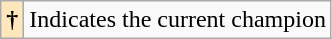<table class="wikitable">
<tr>
<th style="background:#ffe6bd;">†</th>
<td>Indicates the current champion</td>
</tr>
</table>
